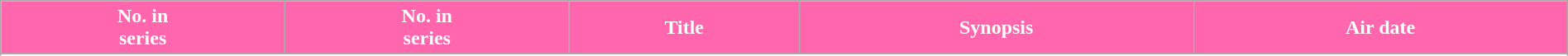<table class="wikitable plainrowheaders" style="width:100%;">
<tr style="color:White">
<th style="background: #FF66AD;">No. in<br>series</th>
<th style="background: #FF66AD;">No. in<br>series</th>
<th style="background: #FF66AD;">Title</th>
<th style="background: #FF66AD;">Synopsis</th>
<th style="background: #FF66AD;">Air date</th>
</tr>
<tr>
</tr>
<tr>
</tr>
<tr>
</tr>
<tr>
</tr>
<tr>
</tr>
<tr>
</tr>
<tr>
</tr>
<tr>
</tr>
<tr>
</tr>
<tr>
</tr>
<tr>
</tr>
<tr>
</tr>
<tr>
</tr>
<tr>
</tr>
<tr>
</tr>
<tr>
</tr>
<tr>
</tr>
<tr>
</tr>
<tr>
</tr>
<tr>
</tr>
<tr>
</tr>
<tr>
</tr>
<tr>
</tr>
<tr>
</tr>
<tr>
</tr>
</table>
